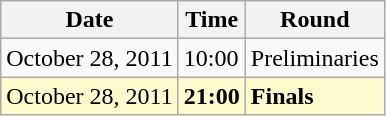<table class="wikitable">
<tr>
<th>Date</th>
<th>Time</th>
<th>Round</th>
</tr>
<tr>
<td>October 28, 2011</td>
<td>10:00</td>
<td>Preliminaries</td>
</tr>
<tr style=background:lemonchiffon>
<td>October 28, 2011</td>
<td><strong>21:00</strong></td>
<td><strong>Finals</strong></td>
</tr>
</table>
